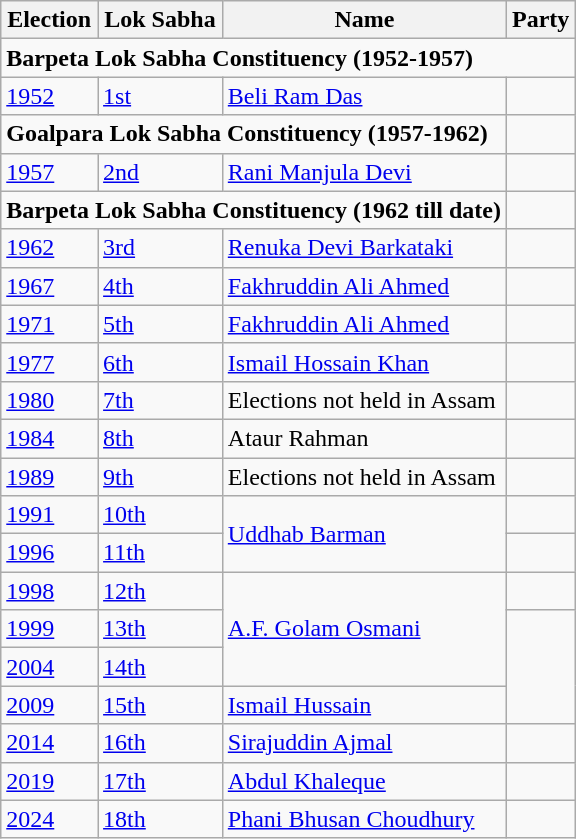<table class="wikitable sortable">
<tr>
<th>Election</th>
<th>Lok Sabha</th>
<th>Name</th>
<th colspan=2>Party</th>
</tr>
<tr>
<td colspan="5"><strong>Barpeta Lok Sabha Constituency (1952-1957)</strong></td>
</tr>
<tr>
<td><a href='#'>1952</a></td>
<td><a href='#'>1st</a></td>
<td><a href='#'>Beli Ram Das</a></td>
<td></td>
</tr>
<tr>
<td colspan="3"><strong>Goalpara Lok Sabha Constituency (1957-1962)</strong></td>
</tr>
<tr>
<td><a href='#'>1957</a></td>
<td><a href='#'>2nd</a></td>
<td><a href='#'>Rani Manjula Devi</a></td>
<td></td>
</tr>
<tr>
<td colspan="3"><strong>Barpeta Lok Sabha Constituency (1962 till date)</strong></td>
</tr>
<tr>
<td><a href='#'>1962</a></td>
<td><a href='#'>3rd</a></td>
<td><a href='#'>Renuka Devi Barkataki</a></td>
<td></td>
</tr>
<tr>
<td><a href='#'>1967</a></td>
<td><a href='#'>4th</a></td>
<td><a href='#'>Fakhruddin Ali Ahmed</a></td>
<td></td>
</tr>
<tr>
<td><a href='#'>1971</a></td>
<td><a href='#'>5th</a></td>
<td><a href='#'>Fakhruddin Ali Ahmed</a></td>
<td></td>
</tr>
<tr>
<td><a href='#'>1977</a></td>
<td><a href='#'>6th</a></td>
<td><a href='#'>Ismail Hossain Khan</a></td>
<td></td>
</tr>
<tr>
<td><a href='#'>1980</a></td>
<td><a href='#'>7th</a></td>
<td>Elections not held in Assam</td>
<td></td>
</tr>
<tr>
<td><a href='#'>1984</a></td>
<td><a href='#'>8th</a></td>
<td>Ataur Rahman</td>
<td></td>
</tr>
<tr>
<td><a href='#'>1989</a></td>
<td><a href='#'>9th</a></td>
<td>Elections not held in Assam</td>
<td></td>
</tr>
<tr>
<td><a href='#'>1991</a></td>
<td><a href='#'>10th</a></td>
<td rowspan="2"><a href='#'>Uddhab Barman</a></td>
<td></td>
</tr>
<tr>
<td><a href='#'>1996</a></td>
<td><a href='#'>11th</a></td>
</tr>
<tr>
<td><a href='#'>1998</a></td>
<td><a href='#'>12th</a></td>
<td rowspan="3"><a href='#'>A.F. Golam Osmani</a></td>
<td></td>
</tr>
<tr>
<td><a href='#'>1999</a></td>
<td><a href='#'>13th</a></td>
</tr>
<tr>
<td><a href='#'>2004</a></td>
<td><a href='#'>14th</a></td>
</tr>
<tr>
<td><a href='#'>2009</a></td>
<td><a href='#'>15th</a></td>
<td><a href='#'>Ismail Hussain</a></td>
</tr>
<tr>
<td><a href='#'>2014</a></td>
<td><a href='#'>16th</a></td>
<td><a href='#'>Sirajuddin Ajmal</a></td>
<td></td>
</tr>
<tr>
<td><a href='#'>2019</a></td>
<td><a href='#'>17th</a></td>
<td><a href='#'>Abdul Khaleque</a></td>
<td></td>
</tr>
<tr>
<td><a href='#'>2024</a></td>
<td><a href='#'>18th</a></td>
<td><a href='#'>Phani Bhusan Choudhury</a></td>
<td></td>
</tr>
</table>
